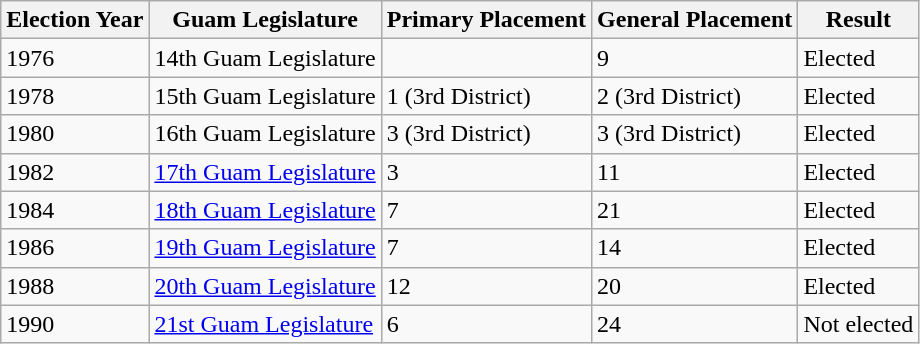<table class="wikitable sortable" id="elections">
<tr style="vertical-align:bottom;">
<th>Election Year</th>
<th>Guam Legislature</th>
<th>Primary Placement</th>
<th>General Placement</th>
<th>Result</th>
</tr>
<tr>
<td>1976</td>
<td>14th Guam Legislature</td>
<td></td>
<td>9</td>
<td>Elected</td>
</tr>
<tr>
<td>1978</td>
<td>15th Guam Legislature</td>
<td>1 (3rd District)</td>
<td>2 (3rd District)</td>
<td>Elected</td>
</tr>
<tr>
<td>1980</td>
<td>16th Guam Legislature</td>
<td>3 (3rd District)</td>
<td>3 (3rd District)</td>
<td>Elected</td>
</tr>
<tr>
<td>1982</td>
<td><a href='#'>17th Guam Legislature</a></td>
<td>3</td>
<td>11</td>
<td>Elected</td>
</tr>
<tr>
<td>1984</td>
<td><a href='#'>18th Guam Legislature</a></td>
<td>7</td>
<td>21</td>
<td>Elected</td>
</tr>
<tr>
<td>1986</td>
<td><a href='#'>19th Guam Legislature</a></td>
<td>7</td>
<td>14</td>
<td>Elected</td>
</tr>
<tr>
<td>1988</td>
<td><a href='#'>20th Guam Legislature</a></td>
<td>12</td>
<td>20</td>
<td>Elected</td>
</tr>
<tr>
<td>1990</td>
<td><a href='#'>21st Guam Legislature</a></td>
<td>6</td>
<td>24</td>
<td>Not elected</td>
</tr>
</table>
